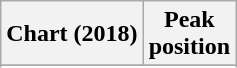<table class="wikitable sortable plainrowheaders" style="text-align:center">
<tr>
<th scope="col">Chart (2018)</th>
<th scope="col">Peak<br>position</th>
</tr>
<tr>
</tr>
<tr>
</tr>
<tr>
</tr>
<tr>
</tr>
<tr>
</tr>
<tr>
</tr>
</table>
